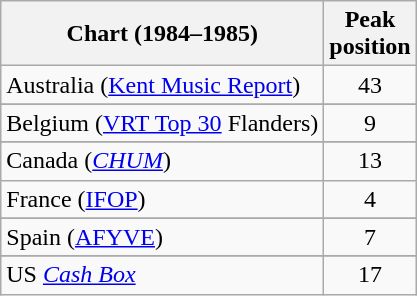<table class="wikitable sortable">
<tr>
<th>Chart (1984–1985)</th>
<th>Peak<br>position</th>
</tr>
<tr>
<td>Australia (<a href='#'>Kent Music Report</a>)</td>
<td align="center">43</td>
</tr>
<tr>
</tr>
<tr>
<td>Belgium (<a href='#'>VRT Top 30</a> Flanders)</td>
<td align="center">9</td>
</tr>
<tr>
</tr>
<tr>
</tr>
<tr>
<td>Canada (<a href='#'><em>CHUM</em></a>)</td>
<td align="center">13</td>
</tr>
<tr>
<td>France (<a href='#'>IFOP</a>)</td>
<td align="center">4</td>
</tr>
<tr>
</tr>
<tr>
</tr>
<tr>
</tr>
<tr>
</tr>
<tr>
<td>Spain (<a href='#'>AFYVE</a>)</td>
<td align="center">7</td>
</tr>
<tr>
</tr>
<tr>
</tr>
<tr>
</tr>
<tr>
</tr>
<tr>
</tr>
<tr>
<td>US <a href='#'><em>Cash Box</em></a></td>
<td align="center">17</td>
</tr>
</table>
